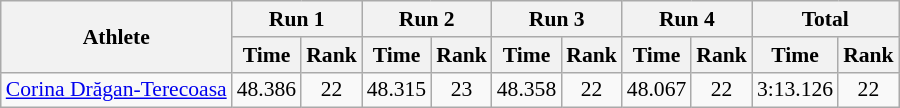<table class="wikitable" border="1" style="font-size:90%">
<tr>
<th rowspan="2">Athlete</th>
<th colspan="2">Run 1</th>
<th colspan="2">Run 2</th>
<th colspan="2">Run 3</th>
<th colspan="2">Run 4</th>
<th colspan="2">Total</th>
</tr>
<tr>
<th>Time</th>
<th>Rank</th>
<th>Time</th>
<th>Rank</th>
<th>Time</th>
<th>Rank</th>
<th>Time</th>
<th>Rank</th>
<th>Time</th>
<th>Rank</th>
</tr>
<tr>
<td><a href='#'>Corina Drăgan-Terecoasa</a></td>
<td align="center">48.386</td>
<td align="center">22</td>
<td align="center">48.315</td>
<td align="center">23</td>
<td align="center">48.358</td>
<td align="center">22</td>
<td align="center">48.067</td>
<td align="center">22</td>
<td align="center">3:13.126</td>
<td align="center">22</td>
</tr>
</table>
